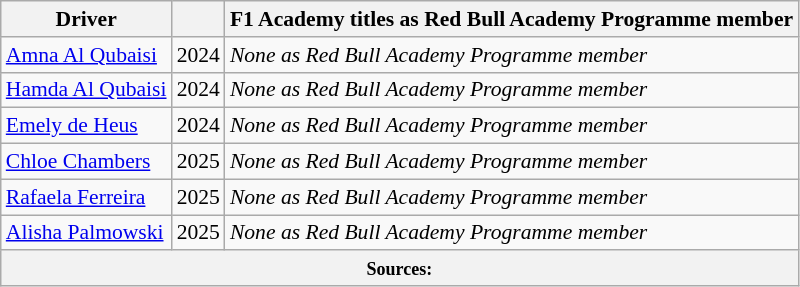<table class="wikitable sortable" style="font-size: 90%;">
<tr>
<th>Driver</th>
<th></th>
<th>F1 Academy titles as Red Bull Academy Programme member</th>
</tr>
<tr>
<td> <a href='#'>Amna Al Qubaisi</a></td>
<td align=center>2024</td>
<td><em>None as Red Bull Academy Programme member</em></td>
</tr>
<tr>
<td> <a href='#'>Hamda Al Qubaisi</a></td>
<td align=center>2024</td>
<td><em>None as Red Bull Academy Programme member</em></td>
</tr>
<tr>
<td> <a href='#'>Emely de Heus</a></td>
<td align=center>2024</td>
<td><em>None as Red Bull Academy Programme member</em></td>
</tr>
<tr>
<td> <a href='#'>Chloe Chambers</a></td>
<td align=center>2025</td>
<td><em>None as Red Bull Academy Programme member</em></td>
</tr>
<tr>
<td> <a href='#'>Rafaela Ferreira</a></td>
<td align=center>2025</td>
<td><em>None as Red Bull Academy Programme member</em></td>
</tr>
<tr>
<td> <a href='#'>Alisha Palmowski</a></td>
<td align=center>2025</td>
<td><em>None as Red Bull Academy Programme member</em></td>
</tr>
<tr>
<th align=center colspan=3><small>Sources:</small></th>
</tr>
</table>
